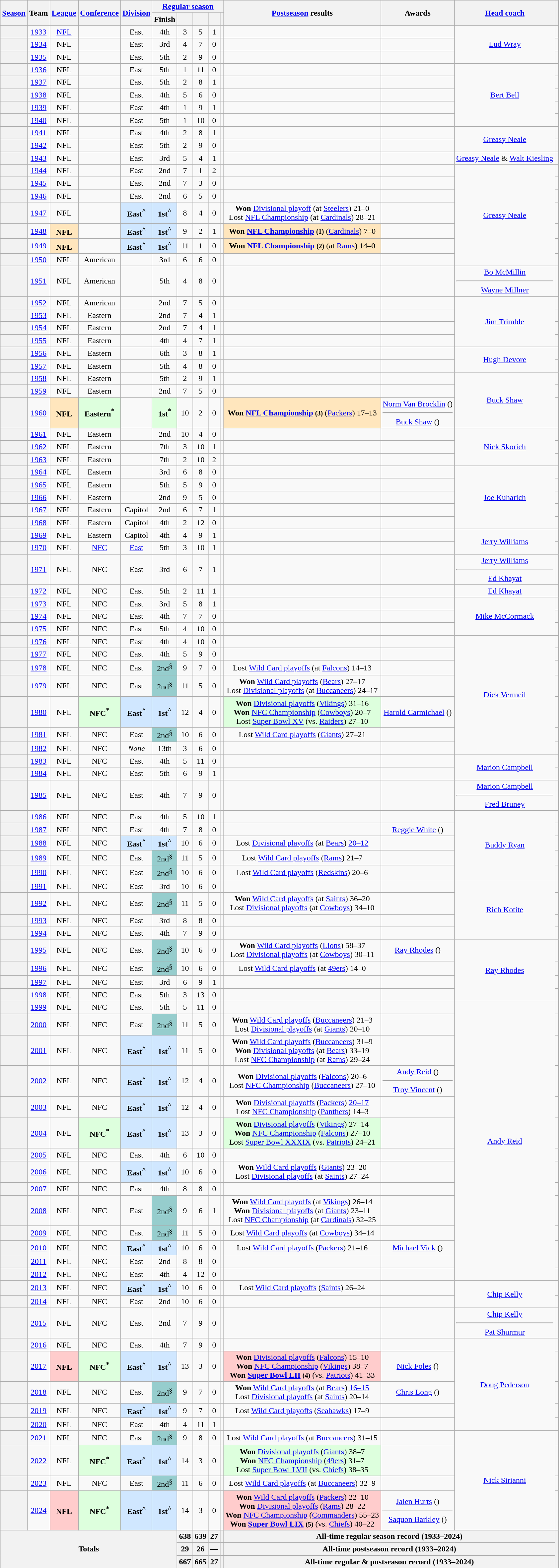<table class="wikitable sortable" style="text-align:center">
<tr>
<th scope="col" rowspan="2"><a href='#'>Season</a></th>
<th scope="col" rowspan="2">Team</th>
<th scope="col" rowspan="2"><a href='#'>League</a></th>
<th scope="col" rowspan="2"><a href='#'>Conference</a></th>
<th scope="col" rowspan="2"><a href='#'>Division</a></th>
<th colspan="5" scope="colgroup"><a href='#'>Regular season</a></th>
<th scope="col" rowspan="2" class="unsortable"><a href='#'>Postseason</a> results</th>
<th scope="col" rowspan="2" class="unsortable">Awards</th>
<th scope="col" rowspan="2" class="unsortable"><a href='#'>Head coach</a></th>
<th scope="col" rowspan="2" class="unsortable"></th>
</tr>
<tr>
<th scope="col">Finish</th>
<th scope="col"></th>
<th scope="col"></th>
<th scope="col"></th>
<th scope="col"></th>
</tr>
<tr>
<th scope=row></th>
<td><a href='#'>1933</a></td>
<td><a href='#'>NFL</a></td>
<td></td>
<td>East</td>
<td>4th</td>
<td>3</td>
<td>5</td>
<td>1</td>
<td></td>
<td></td>
<td></td>
<td rowspan="3"><a href='#'>Lud Wray</a></td>
<td></td>
</tr>
<tr>
<th scope=row></th>
<td><a href='#'>1934</a></td>
<td>NFL</td>
<td></td>
<td>East</td>
<td>3rd</td>
<td>4</td>
<td>7</td>
<td>0</td>
<td></td>
<td></td>
<td></td>
<td></td>
</tr>
<tr>
<th scope=row></th>
<td><a href='#'>1935</a></td>
<td>NFL</td>
<td></td>
<td>East</td>
<td>5th</td>
<td>2</td>
<td>9</td>
<td>0</td>
<td></td>
<td></td>
<td></td>
<td></td>
</tr>
<tr>
<th scope=row></th>
<td><a href='#'>1936</a></td>
<td>NFL</td>
<td></td>
<td>East</td>
<td>5th</td>
<td>1</td>
<td>11</td>
<td>0</td>
<td></td>
<td></td>
<td></td>
<td rowspan="5"><a href='#'>Bert Bell</a></td>
<td></td>
</tr>
<tr>
<th scope=row></th>
<td><a href='#'>1937</a></td>
<td>NFL</td>
<td></td>
<td>East</td>
<td>5th</td>
<td>2</td>
<td>8</td>
<td>1</td>
<td></td>
<td></td>
<td></td>
<td></td>
</tr>
<tr>
<th scope=row></th>
<td><a href='#'>1938</a></td>
<td>NFL</td>
<td></td>
<td>East</td>
<td>4th</td>
<td>5</td>
<td>6</td>
<td>0</td>
<td></td>
<td></td>
<td></td>
<td></td>
</tr>
<tr>
<th scope=row></th>
<td><a href='#'>1939</a></td>
<td>NFL</td>
<td></td>
<td>East</td>
<td>4th</td>
<td>1</td>
<td>9</td>
<td>1</td>
<td></td>
<td></td>
<td></td>
<td></td>
</tr>
<tr>
<th scope=row></th>
<td><a href='#'>1940</a></td>
<td>NFL</td>
<td></td>
<td>East</td>
<td>5th</td>
<td>1</td>
<td>10</td>
<td>0</td>
<td></td>
<td></td>
<td></td>
<td></td>
</tr>
<tr>
<th scope=row></th>
<td><a href='#'>1941</a></td>
<td>NFL</td>
<td></td>
<td>East</td>
<td>4th</td>
<td>2</td>
<td>8</td>
<td>1</td>
<td></td>
<td></td>
<td></td>
<td rowspan="2"><a href='#'>Greasy Neale</a></td>
<td></td>
</tr>
<tr>
<th scope=row></th>
<td><a href='#'>1942</a></td>
<td>NFL</td>
<td></td>
<td>East</td>
<td>5th</td>
<td>2</td>
<td>9</td>
<td>0</td>
<td></td>
<td></td>
<td></td>
<td></td>
</tr>
<tr>
<th scope=row></th>
<td><a href='#'>1943</a></td>
<td>NFL</td>
<td></td>
<td>East</td>
<td>3rd</td>
<td>5</td>
<td>4</td>
<td>1</td>
<td></td>
<td></td>
<td></td>
<td><a href='#'>Greasy Neale</a> & <a href='#'>Walt Kiesling</a></td>
<td></td>
</tr>
<tr>
<th scope=row></th>
<td><a href='#'>1944</a></td>
<td>NFL</td>
<td></td>
<td>East</td>
<td>2nd</td>
<td>7</td>
<td>1</td>
<td>2</td>
<td></td>
<td></td>
<td></td>
<td rowspan="7"><a href='#'>Greasy Neale</a></td>
<td></td>
</tr>
<tr>
<th scope=row></th>
<td><a href='#'>1945</a></td>
<td>NFL</td>
<td></td>
<td>East</td>
<td>2nd</td>
<td>7</td>
<td>3</td>
<td>0</td>
<td></td>
<td></td>
<td></td>
<td></td>
</tr>
<tr>
<th scope=row></th>
<td><a href='#'>1946</a></td>
<td>NFL</td>
<td></td>
<td>East</td>
<td>2nd</td>
<td>6</td>
<td>5</td>
<td>0</td>
<td></td>
<td></td>
<td></td>
<td></td>
</tr>
<tr>
<th scope=row></th>
<td><a href='#'>1947</a></td>
<td>NFL</td>
<td></td>
<td style="background:#d0e7ff"><strong>East<sup>^</sup></strong></td>
<td style="background:#d0e7ff"><strong>1st<sup>^</sup></strong></td>
<td>8</td>
<td>4</td>
<td>0</td>
<td></td>
<td><strong>Won</strong> <a href='#'>Divisional playoff</a> (at <a href='#'>Steelers</a>) 21–0 <br>Lost <a href='#'>NFL Championship</a> (at <a href='#'>Cardinals</a>) 28–21</td>
<td></td>
<td></td>
</tr>
<tr>
<th scope=row></th>
<td><a href='#'>1948</a></td>
<td style="background:#ffe6bd"><strong>NFL<sup></sup></strong></td>
<td></td>
<td style="background:#d0e7ff"><strong>East<sup>^</sup></strong></td>
<td style="background:#d0e7ff"><strong>1st<sup>^</sup></strong></td>
<td>9</td>
<td>2</td>
<td>1</td>
<td></td>
<td style="background:#ffe6bd"><strong>Won <a href='#'>NFL Championship</a> <small>(1)</small></strong> (<a href='#'>Cardinals</a>) 7–0</td>
<td></td>
<td></td>
</tr>
<tr>
<th scope=row></th>
<td><a href='#'>1949</a></td>
<td style="background:#ffe6bd"><strong>NFL<sup></sup></strong></td>
<td></td>
<td style="background:#d0e7ff"><strong>East<sup>^</sup></strong></td>
<td style="background:#d0e7ff"><strong>1st<sup>^</sup></strong></td>
<td>11</td>
<td>1</td>
<td>0</td>
<td></td>
<td style="background:#ffe6bd"><strong>Won <a href='#'>NFL Championship</a> <small>(2)</small></strong> (at <a href='#'>Rams</a>) 14–0</td>
<td></td>
<td></td>
</tr>
<tr>
<th scope=row></th>
<td><a href='#'>1950</a></td>
<td>NFL</td>
<td>American</td>
<td></td>
<td>3rd</td>
<td>6</td>
<td>6</td>
<td>0</td>
<td></td>
<td></td>
<td></td>
<td></td>
</tr>
<tr>
<th scope=row></th>
<td><a href='#'>1951</a></td>
<td>NFL</td>
<td>American</td>
<td></td>
<td>5th</td>
<td>4</td>
<td>8</td>
<td>0</td>
<td></td>
<td></td>
<td></td>
<td><a href='#'>Bo McMillin</a> <hr><a href='#'>Wayne Millner</a> </td>
<td></td>
</tr>
<tr>
<th scope=row></th>
<td><a href='#'>1952</a></td>
<td>NFL</td>
<td>American</td>
<td></td>
<td>2nd</td>
<td>7</td>
<td>5</td>
<td>0</td>
<td></td>
<td></td>
<td></td>
<td rowspan="4"><a href='#'>Jim Trimble</a></td>
<td></td>
</tr>
<tr>
<th scope=row></th>
<td><a href='#'>1953</a></td>
<td>NFL</td>
<td>Eastern</td>
<td></td>
<td>2nd</td>
<td>7</td>
<td>4</td>
<td>1</td>
<td></td>
<td></td>
<td></td>
<td></td>
</tr>
<tr>
<th scope=row></th>
<td><a href='#'>1954</a></td>
<td>NFL</td>
<td>Eastern</td>
<td></td>
<td>2nd</td>
<td>7</td>
<td>4</td>
<td>1</td>
<td></td>
<td></td>
<td></td>
<td></td>
</tr>
<tr>
<th scope=row></th>
<td><a href='#'>1955</a></td>
<td>NFL</td>
<td>Eastern</td>
<td></td>
<td>4th</td>
<td>4</td>
<td>7</td>
<td>1</td>
<td></td>
<td></td>
<td></td>
<td></td>
</tr>
<tr>
<th scope=row></th>
<td><a href='#'>1956</a></td>
<td>NFL</td>
<td>Eastern</td>
<td></td>
<td>6th</td>
<td>3</td>
<td>8</td>
<td>1</td>
<td></td>
<td></td>
<td></td>
<td rowspan="2"><a href='#'>Hugh Devore</a></td>
<td></td>
</tr>
<tr>
<th scope=row></th>
<td><a href='#'>1957</a></td>
<td>NFL</td>
<td>Eastern</td>
<td></td>
<td>5th</td>
<td>4</td>
<td>8</td>
<td>0</td>
<td></td>
<td></td>
<td></td>
<td></td>
</tr>
<tr>
<th scope=row></th>
<td><a href='#'>1958</a></td>
<td>NFL</td>
<td>Eastern</td>
<td></td>
<td>5th</td>
<td>2</td>
<td>9</td>
<td>1</td>
<td></td>
<td></td>
<td></td>
<td rowspan="3"><a href='#'>Buck Shaw</a></td>
<td></td>
</tr>
<tr>
<th scope=row></th>
<td><a href='#'>1959</a></td>
<td>NFL</td>
<td>Eastern</td>
<td></td>
<td>2nd</td>
<td>7</td>
<td>5</td>
<td>0</td>
<td></td>
<td></td>
<td></td>
<td></td>
</tr>
<tr>
<th scope=row></th>
<td><a href='#'>1960</a></td>
<td style="background:#ffe6bd"><strong>NFL<sup></sup></strong></td>
<td style="background:#ddffdd"><strong>Eastern<sup>*</sup></strong></td>
<td></td>
<td style="background:#ddffdd"><strong>1st<sup>*</sup></strong></td>
<td>10</td>
<td>2</td>
<td>0</td>
<td></td>
<td style="background:#ffe6bd"><strong>Won <a href='#'>NFL Championship</a> <small>(3)</small></strong> (<a href='#'>Packers</a>) 17–13</td>
<td><a href='#'>Norm Van Brocklin</a> ()<hr><a href='#'>Buck Shaw</a> ()</td>
<td></td>
</tr>
<tr>
<th scope=row></th>
<td><a href='#'>1961</a></td>
<td>NFL</td>
<td>Eastern</td>
<td></td>
<td>2nd</td>
<td>10</td>
<td>4</td>
<td>0</td>
<td></td>
<td></td>
<td></td>
<td rowspan="3"><a href='#'>Nick Skorich</a></td>
<td></td>
</tr>
<tr>
<th scope=row></th>
<td><a href='#'>1962</a></td>
<td>NFL</td>
<td>Eastern</td>
<td></td>
<td>7th</td>
<td>3</td>
<td>10</td>
<td>1</td>
<td></td>
<td></td>
<td></td>
<td></td>
</tr>
<tr>
<th scope=row></th>
<td><a href='#'>1963</a></td>
<td>NFL</td>
<td>Eastern</td>
<td></td>
<td>7th</td>
<td>2</td>
<td>10</td>
<td>2</td>
<td></td>
<td></td>
<td></td>
<td></td>
</tr>
<tr>
<th scope=row></th>
<td><a href='#'>1964</a></td>
<td>NFL</td>
<td>Eastern</td>
<td></td>
<td>3rd</td>
<td>6</td>
<td>8</td>
<td>0</td>
<td></td>
<td></td>
<td></td>
<td rowspan="5"><a href='#'>Joe Kuharich</a></td>
<td></td>
</tr>
<tr>
<th scope=row></th>
<td><a href='#'>1965</a></td>
<td>NFL</td>
<td>Eastern</td>
<td></td>
<td>5th</td>
<td>5</td>
<td>9</td>
<td>0</td>
<td></td>
<td></td>
<td></td>
<td></td>
</tr>
<tr>
<th scope=row></th>
<td><a href='#'>1966</a></td>
<td>NFL</td>
<td>Eastern</td>
<td></td>
<td>2nd</td>
<td>9</td>
<td>5</td>
<td>0</td>
<td></td>
<td></td>
<td></td>
<td></td>
</tr>
<tr>
<th scope=row></th>
<td><a href='#'>1967</a></td>
<td>NFL</td>
<td>Eastern</td>
<td>Capitol</td>
<td>2nd</td>
<td>6</td>
<td>7</td>
<td>1</td>
<td></td>
<td></td>
<td></td>
<td></td>
</tr>
<tr>
<th scope=row></th>
<td><a href='#'>1968</a></td>
<td>NFL</td>
<td>Eastern</td>
<td>Capitol</td>
<td>4th</td>
<td>2</td>
<td>12</td>
<td>0</td>
<td></td>
<td></td>
<td></td>
<td></td>
</tr>
<tr>
<th scope=row></th>
<td><a href='#'>1969</a></td>
<td>NFL</td>
<td>Eastern</td>
<td>Capitol</td>
<td>4th</td>
<td>4</td>
<td>9</td>
<td>1</td>
<td></td>
<td></td>
<td></td>
<td rowspan="2"><a href='#'>Jerry Williams</a></td>
<td></td>
</tr>
<tr>
<th scope=row></th>
<td><a href='#'>1970</a></td>
<td>NFL</td>
<td><a href='#'>NFC</a></td>
<td><a href='#'>East</a></td>
<td>5th</td>
<td>3</td>
<td>10</td>
<td>1</td>
<td></td>
<td></td>
<td></td>
<td></td>
</tr>
<tr>
<th scope=row></th>
<td><a href='#'>1971</a></td>
<td>NFL</td>
<td>NFC</td>
<td>East</td>
<td>3rd</td>
<td>6</td>
<td>7</td>
<td>1</td>
<td></td>
<td></td>
<td></td>
<td><a href='#'>Jerry Williams</a> <hr><a href='#'>Ed Khayat</a> </td>
<td></td>
</tr>
<tr>
<th scope=row></th>
<td><a href='#'>1972</a></td>
<td>NFL</td>
<td>NFC</td>
<td>East</td>
<td>5th</td>
<td>2</td>
<td>11</td>
<td>1</td>
<td></td>
<td></td>
<td></td>
<td><a href='#'>Ed Khayat</a></td>
<td></td>
</tr>
<tr>
<th scope=row></th>
<td><a href='#'>1973</a></td>
<td>NFL</td>
<td>NFC</td>
<td>East</td>
<td>3rd</td>
<td>5</td>
<td>8</td>
<td>1</td>
<td></td>
<td></td>
<td></td>
<td rowspan="3"><a href='#'>Mike McCormack</a></td>
<td></td>
</tr>
<tr>
<th scope=row></th>
<td><a href='#'>1974</a></td>
<td>NFL</td>
<td>NFC</td>
<td>East</td>
<td>4th</td>
<td>7</td>
<td>7</td>
<td>0</td>
<td></td>
<td></td>
<td></td>
<td></td>
</tr>
<tr>
<th scope=row></th>
<td><a href='#'>1975</a></td>
<td>NFL</td>
<td>NFC</td>
<td>East</td>
<td>5th</td>
<td>4</td>
<td>10</td>
<td>0</td>
<td></td>
<td></td>
<td></td>
<td></td>
</tr>
<tr>
<th scope=row></th>
<td><a href='#'>1976</a></td>
<td>NFL</td>
<td>NFC</td>
<td>East</td>
<td>4th</td>
<td>4</td>
<td>10</td>
<td>0</td>
<td></td>
<td></td>
<td></td>
<td rowspan="7"><a href='#'>Dick Vermeil</a></td>
<td></td>
</tr>
<tr>
<th scope=row></th>
<td><a href='#'>1977</a></td>
<td>NFL</td>
<td>NFC</td>
<td>East</td>
<td>4th</td>
<td>5</td>
<td>9</td>
<td>0</td>
<td></td>
<td></td>
<td></td>
<td></td>
</tr>
<tr>
<th scope=row></th>
<td><a href='#'>1978</a></td>
<td>NFL</td>
<td>NFC</td>
<td>East</td>
<td style="background:#96cdcd">2nd<sup>§</sup></td>
<td>9</td>
<td>7</td>
<td>0</td>
<td></td>
<td>Lost <a href='#'>Wild Card playoffs</a> (at <a href='#'>Falcons</a>) 14–13</td>
<td></td>
<td></td>
</tr>
<tr>
<th scope=row></th>
<td><a href='#'>1979</a></td>
<td>NFL</td>
<td>NFC</td>
<td>East</td>
<td style="background:#96cdcd">2nd<sup>§</sup></td>
<td>11</td>
<td>5</td>
<td>0</td>
<td></td>
<td><strong>Won</strong> <a href='#'>Wild Card playoffs</a> (<a href='#'>Bears</a>) 27–17<br>Lost <a href='#'>Divisional playoffs</a> (at <a href='#'>Buccaneers</a>) 24–17</td>
<td></td>
<td></td>
</tr>
<tr>
<th scope=row></th>
<td><a href='#'>1980</a></td>
<td>NFL</td>
<td style="background:#ddffdd"><strong>NFC<sup>*</sup></strong></td>
<td style="background:#d0e7ff"><strong>East<sup>^</sup></strong></td>
<td style="background:#d0e7ff"><strong>1st<sup>^</sup></strong></td>
<td>12</td>
<td>4</td>
<td>0</td>
<td></td>
<td style="background:#ddffdd"><strong>Won</strong> <a href='#'>Divisional playoffs</a> (<a href='#'>Vikings</a>) 31–16<br><strong>Won</strong> <a href='#'>NFC Championship</a> (<a href='#'>Cowboys</a>) 20–7<br>Lost <a href='#'>Super Bowl XV</a> (vs. <a href='#'>Raiders</a>) 27–10</td>
<td><a href='#'>Harold Carmichael</a> ()</td>
<td></td>
</tr>
<tr>
<th scope=row></th>
<td><a href='#'>1981</a></td>
<td>NFL</td>
<td>NFC</td>
<td>East</td>
<td style="background:#96cdcd">2nd<sup>§</sup></td>
<td>10</td>
<td>6</td>
<td>0</td>
<td></td>
<td>Lost <a href='#'>Wild Card playoffs</a> (<a href='#'>Giants</a>) 27–21</td>
<td></td>
<td></td>
</tr>
<tr>
<th scope=row></th>
<td><a href='#'>1982</a></td>
<td>NFL</td>
<td>NFC</td>
<td><em>None</em></td>
<td>13th</td>
<td>3</td>
<td>6</td>
<td>0</td>
<td></td>
<td></td>
<td></td>
<td></td>
</tr>
<tr>
<th scope=row></th>
<td><a href='#'>1983</a></td>
<td>NFL</td>
<td>NFC</td>
<td>East</td>
<td>4th</td>
<td>5</td>
<td>11</td>
<td>0</td>
<td></td>
<td></td>
<td></td>
<td rowspan="2"><a href='#'>Marion Campbell</a></td>
<td></td>
</tr>
<tr>
<th scope=row></th>
<td><a href='#'>1984</a></td>
<td>NFL</td>
<td>NFC</td>
<td>East</td>
<td>5th</td>
<td>6</td>
<td>9</td>
<td>1</td>
<td></td>
<td></td>
<td></td>
<td></td>
</tr>
<tr>
<th scope=row></th>
<td><a href='#'>1985</a></td>
<td>NFL</td>
<td>NFC</td>
<td>East</td>
<td>4th</td>
<td>7</td>
<td>9</td>
<td>0</td>
<td></td>
<td></td>
<td></td>
<td><a href='#'>Marion Campbell</a> <hr><a href='#'>Fred Bruney</a> </td>
<td></td>
</tr>
<tr>
<th scope=row></th>
<td><a href='#'>1986</a></td>
<td>NFL</td>
<td>NFC</td>
<td>East</td>
<td>4th</td>
<td>5</td>
<td>10</td>
<td>1</td>
<td></td>
<td></td>
<td></td>
<td rowspan="5"><a href='#'>Buddy Ryan</a></td>
<td></td>
</tr>
<tr>
<th scope=row></th>
<td><a href='#'>1987</a></td>
<td>NFL</td>
<td>NFC</td>
<td>East</td>
<td>4th</td>
<td>7</td>
<td>8</td>
<td>0</td>
<td></td>
<td></td>
<td><a href='#'>Reggie White</a> ()</td>
<td></td>
</tr>
<tr>
<th scope=row></th>
<td><a href='#'>1988</a></td>
<td>NFL</td>
<td>NFC</td>
<td style="background:#d0e7ff"><strong>East<sup>^</sup></strong></td>
<td style="background:#d0e7ff"><strong>1st<sup>^</sup></strong></td>
<td>10</td>
<td>6</td>
<td>0</td>
<td></td>
<td>Lost <a href='#'>Divisional playoffs</a> (at <a href='#'>Bears</a>) <a href='#'>20–12</a></td>
<td></td>
<td></td>
</tr>
<tr>
<th scope=row></th>
<td><a href='#'>1989</a></td>
<td>NFL</td>
<td>NFC</td>
<td>East</td>
<td style="background:#96cdcd">2nd<sup>§</sup></td>
<td>11</td>
<td>5</td>
<td>0</td>
<td></td>
<td>Lost <a href='#'>Wild Card playoffs</a> (<a href='#'>Rams</a>) 21–7</td>
<td></td>
<td></td>
</tr>
<tr>
<th scope=row></th>
<td><a href='#'>1990</a></td>
<td>NFL</td>
<td>NFC</td>
<td>East</td>
<td style="background:#96cdcd">2nd<sup>§</sup></td>
<td>10</td>
<td>6</td>
<td>0</td>
<td></td>
<td>Lost <a href='#'>Wild Card playoffs</a> (<a href='#'>Redskins</a>) 20–6</td>
<td></td>
<td></td>
</tr>
<tr>
<th scope=row></th>
<td><a href='#'>1991</a></td>
<td>NFL</td>
<td>NFC</td>
<td>East</td>
<td>3rd</td>
<td>10</td>
<td>6</td>
<td>0</td>
<td></td>
<td></td>
<td></td>
<td rowspan="4"><a href='#'>Rich Kotite</a></td>
<td></td>
</tr>
<tr>
<th scope=row></th>
<td><a href='#'>1992</a></td>
<td>NFL</td>
<td>NFC</td>
<td>East</td>
<td style="background:#96cdcd">2nd<sup>§</sup></td>
<td>11</td>
<td>5</td>
<td>0</td>
<td></td>
<td><strong>Won</strong> <a href='#'>Wild Card playoffs</a> (at <a href='#'>Saints</a>) 36–20<br>Lost <a href='#'>Divisional playoffs</a> (at <a href='#'>Cowboys</a>) 34–10</td>
<td></td>
<td></td>
</tr>
<tr>
<th scope=row></th>
<td><a href='#'>1993</a></td>
<td>NFL</td>
<td>NFC</td>
<td>East</td>
<td>3rd</td>
<td>8</td>
<td>8</td>
<td>0</td>
<td></td>
<td></td>
<td></td>
<td></td>
</tr>
<tr>
<th scope=row></th>
<td><a href='#'>1994</a></td>
<td>NFL</td>
<td>NFC</td>
<td>East</td>
<td>4th</td>
<td>7</td>
<td>9</td>
<td>0</td>
<td></td>
<td></td>
<td></td>
<td></td>
</tr>
<tr>
<th scope=row></th>
<td><a href='#'>1995</a></td>
<td>NFL</td>
<td>NFC</td>
<td>East</td>
<td style="background:#96cdcd">2nd<sup>§</sup></td>
<td>10</td>
<td>6</td>
<td>0</td>
<td></td>
<td><strong>Won</strong> <a href='#'>Wild Card playoffs</a> (<a href='#'>Lions</a>) 58–37<br>Lost <a href='#'>Divisional playoffs</a> (at <a href='#'>Cowboys</a>) 30–11</td>
<td><a href='#'>Ray Rhodes</a> ()</td>
<td rowspan="4"><a href='#'>Ray Rhodes</a></td>
<td></td>
</tr>
<tr>
<th scope=row></th>
<td><a href='#'>1996</a></td>
<td>NFL</td>
<td>NFC</td>
<td>East</td>
<td style="background:#96cdcd">2nd<sup>§</sup></td>
<td>10</td>
<td>6</td>
<td>0</td>
<td></td>
<td>Lost <a href='#'>Wild Card playoffs</a> (at <a href='#'>49ers</a>) 14–0</td>
<td></td>
<td></td>
</tr>
<tr>
<th scope=row></th>
<td><a href='#'>1997</a></td>
<td>NFL</td>
<td>NFC</td>
<td>East</td>
<td>3rd</td>
<td>6</td>
<td>9</td>
<td>1</td>
<td></td>
<td></td>
<td></td>
<td></td>
</tr>
<tr>
<th scope=row></th>
<td><a href='#'>1998</a></td>
<td>NFL</td>
<td>NFC</td>
<td>East</td>
<td>5th</td>
<td>3</td>
<td>13</td>
<td>0</td>
<td></td>
<td></td>
<td></td>
<td></td>
</tr>
<tr>
<th scope=row></th>
<td><a href='#'>1999</a></td>
<td>NFL</td>
<td>NFC</td>
<td>East</td>
<td>5th</td>
<td>5</td>
<td>11</td>
<td>0</td>
<td></td>
<td></td>
<td></td>
<td rowspan="14"><a href='#'>Andy Reid</a></td>
<td></td>
</tr>
<tr>
<th scope=row></th>
<td><a href='#'>2000</a></td>
<td>NFL</td>
<td>NFC</td>
<td>East</td>
<td style="background:#96cdcd">2nd<sup>§</sup></td>
<td>11</td>
<td>5</td>
<td>0</td>
<td></td>
<td><strong>Won</strong> <a href='#'>Wild Card playoffs</a> (<a href='#'>Buccaneers</a>) 21–3<br>Lost <a href='#'>Divisional playoffs</a> (at <a href='#'>Giants</a>) 20–10</td>
<td></td>
<td></td>
</tr>
<tr>
<th scope=row></th>
<td><a href='#'>2001</a></td>
<td>NFL</td>
<td>NFC</td>
<td style="background:#d0e7ff"><strong>East<sup>^</sup></strong></td>
<td style="background:#d0e7ff"><strong>1st<sup>^</sup></strong></td>
<td>11</td>
<td>5</td>
<td>0</td>
<td></td>
<td><strong>Won</strong> <a href='#'>Wild Card playoffs</a> (<a href='#'>Buccaneers</a>) 31–9<br><strong>Won</strong> <a href='#'>Divisional playoffs</a> (at <a href='#'>Bears</a>) 33–19<br>Lost <a href='#'>NFC Championship</a> (at <a href='#'>Rams</a>) 29–24</td>
<td></td>
<td></td>
</tr>
<tr>
<th scope=row></th>
<td><a href='#'>2002</a></td>
<td>NFL</td>
<td>NFC</td>
<td style="background:#d0e7ff"><strong>East<sup>^</sup></strong></td>
<td style="background:#d0e7ff"><strong>1st<sup>^</sup></strong></td>
<td>12</td>
<td>4</td>
<td>0</td>
<td></td>
<td><strong>Won</strong> <a href='#'>Divisional playoffs</a> (<a href='#'>Falcons</a>) 20–6<br>Lost <a href='#'>NFC Championship</a> (<a href='#'>Buccaneers</a>) 27–10</td>
<td><a href='#'>Andy Reid</a> ()<hr><a href='#'>Troy Vincent</a> ()</td>
<td></td>
</tr>
<tr>
<th scope=row></th>
<td><a href='#'>2003</a></td>
<td>NFL</td>
<td>NFC</td>
<td style="background:#d0e7ff"><strong>East<sup>^</sup></strong></td>
<td style="background:#d0e7ff"><strong>1st<sup>^</sup></strong></td>
<td>12</td>
<td>4</td>
<td>0</td>
<td></td>
<td><strong>Won</strong> <a href='#'>Divisional playoffs</a> (<a href='#'>Packers</a>) <a href='#'>20–17 </a><br>Lost <a href='#'>NFC Championship</a> (<a href='#'>Panthers</a>) 14–3</td>
<td></td>
<td></td>
</tr>
<tr>
<th scope=row></th>
<td><a href='#'>2004</a></td>
<td>NFL</td>
<td style="background:#ddffdd"><strong>NFC<sup>*</sup></strong></td>
<td style="background:#d0e7ff"><strong>East<sup>^</sup></strong></td>
<td style="background:#d0e7ff"><strong>1st<sup>^</sup></strong></td>
<td>13</td>
<td>3</td>
<td>0</td>
<td></td>
<td style="background:#ddffdd"><strong>Won</strong> <a href='#'>Divisional playoffs</a> (<a href='#'>Vikings</a>) 27–14<br><strong>Won</strong> <a href='#'>NFC Championship</a> (<a href='#'>Falcons</a>) 27–10<br>Lost <a href='#'>Super Bowl XXXIX</a> (vs. <a href='#'>Patriots</a>) 24–21</td>
<td></td>
<td></td>
</tr>
<tr>
<th scope=row></th>
<td><a href='#'>2005</a></td>
<td>NFL</td>
<td>NFC</td>
<td>East</td>
<td>4th</td>
<td>6</td>
<td>10</td>
<td>0</td>
<td></td>
<td></td>
<td></td>
<td></td>
</tr>
<tr>
<th scope=row></th>
<td><a href='#'>2006</a></td>
<td>NFL</td>
<td>NFC</td>
<td style="background:#d0e7ff"><strong>East<sup>^</sup></strong></td>
<td style="background:#d0e7ff"><strong>1st<sup>^</sup></strong></td>
<td>10</td>
<td>6</td>
<td>0</td>
<td></td>
<td><strong>Won</strong> <a href='#'>Wild Card playoffs</a> (<a href='#'>Giants</a>) 23–20<br>Lost <a href='#'>Divisional playoffs</a> (at <a href='#'>Saints</a>) 27–24</td>
<td></td>
<td></td>
</tr>
<tr>
<th scope=row></th>
<td><a href='#'>2007</a></td>
<td>NFL</td>
<td>NFC</td>
<td>East</td>
<td>4th</td>
<td>8</td>
<td>8</td>
<td>0</td>
<td></td>
<td></td>
<td></td>
<td></td>
</tr>
<tr>
<th scope=row></th>
<td><a href='#'>2008</a></td>
<td>NFL</td>
<td>NFC</td>
<td>East</td>
<td style="background:#96cdcd">2nd<sup>§</sup></td>
<td>9</td>
<td>6</td>
<td>1</td>
<td></td>
<td><strong>Won</strong> <a href='#'>Wild Card playoffs</a> (at <a href='#'>Vikings</a>) 26–14<br><strong>Won</strong> <a href='#'>Divisional playoffs</a> (at <a href='#'>Giants</a>) 23–11<br>Lost <a href='#'>NFC Championship</a> (at <a href='#'>Cardinals</a>) 32–25</td>
<td></td>
<td></td>
</tr>
<tr>
<th scope=row></th>
<td><a href='#'>2009</a></td>
<td>NFL</td>
<td>NFC</td>
<td>East</td>
<td style="background:#96cdcd">2nd<sup>§</sup></td>
<td>11</td>
<td>5</td>
<td>0</td>
<td></td>
<td>Lost <a href='#'>Wild Card playoffs</a> (at <a href='#'>Cowboys</a>) 34–14</td>
<td></td>
<td></td>
</tr>
<tr>
<th scope=row></th>
<td><a href='#'>2010</a></td>
<td>NFL</td>
<td>NFC</td>
<td style="background:#d0e7ff"><strong>East<sup>^</sup></strong></td>
<td style="background:#d0e7ff"><strong>1st<sup>^</sup></strong></td>
<td>10</td>
<td>6</td>
<td>0</td>
<td></td>
<td>Lost <a href='#'>Wild Card playoffs</a> (<a href='#'>Packers</a>) 21–16</td>
<td><a href='#'>Michael Vick</a> ()</td>
<td></td>
</tr>
<tr>
<th scope=row></th>
<td><a href='#'>2011</a></td>
<td>NFL</td>
<td>NFC</td>
<td>East</td>
<td>2nd</td>
<td>8</td>
<td>8</td>
<td>0</td>
<td></td>
<td></td>
<td></td>
<td></td>
</tr>
<tr>
<th scope=row></th>
<td><a href='#'>2012</a></td>
<td>NFL</td>
<td>NFC</td>
<td>East</td>
<td>4th</td>
<td>4</td>
<td>12</td>
<td>0</td>
<td></td>
<td></td>
<td></td>
<td></td>
</tr>
<tr>
<th scope=row></th>
<td><a href='#'>2013</a></td>
<td>NFL</td>
<td>NFC</td>
<td style="background:#d0e7ff"><strong>East<sup>^</sup></strong></td>
<td style="background:#d0e7ff"><strong>1st<sup>^</sup></strong></td>
<td>10</td>
<td>6</td>
<td>0</td>
<td></td>
<td>Lost <a href='#'>Wild Card playoffs</a> (<a href='#'>Saints</a>) 26–24</td>
<td></td>
<td rowspan="2"><a href='#'>Chip Kelly</a></td>
<td></td>
</tr>
<tr>
<th scope=row></th>
<td><a href='#'>2014</a></td>
<td>NFL</td>
<td>NFC</td>
<td>East</td>
<td>2nd</td>
<td>10</td>
<td>6</td>
<td>0</td>
<td></td>
<td></td>
<td></td>
<td></td>
</tr>
<tr>
<th scope=row></th>
<td><a href='#'>2015</a></td>
<td>NFL</td>
<td>NFC</td>
<td>East</td>
<td>2nd</td>
<td>7</td>
<td>9</td>
<td>0</td>
<td></td>
<td></td>
<td></td>
<td><a href='#'>Chip Kelly</a> <hr><a href='#'>Pat Shurmur</a> </td>
<td></td>
</tr>
<tr>
<th scope=row></th>
<td><a href='#'>2016</a></td>
<td>NFL</td>
<td>NFC</td>
<td>East</td>
<td>4th</td>
<td>7</td>
<td>9</td>
<td>0</td>
<td></td>
<td></td>
<td></td>
<td rowspan="5"><a href='#'>Doug Pederson</a></td>
<td></td>
</tr>
<tr>
<th scope=row></th>
<td><a href='#'>2017</a></td>
<td style="background:#ffcccc"><strong>NFL<sup></sup></strong></td>
<td style="background:#ddffdd"><strong>NFC<sup>*</sup></strong></td>
<td style="background:#d0e7ff"><strong>East<sup>^</sup></strong></td>
<td style="background:#d0e7ff"><strong>1st<sup>^</sup></strong></td>
<td>13</td>
<td>3</td>
<td>0</td>
<td></td>
<td style="background:#ffcccc"><strong>Won</strong> <a href='#'>Divisional playoffs</a> (<a href='#'>Falcons</a>) 15–10<br><strong>Won</strong> <a href='#'>NFC Championship</a> (<a href='#'>Vikings</a>) 38–7<br><strong>Won <a href='#'>Super Bowl LII</a> <small>(4)</small></strong> (vs. <a href='#'>Patriots</a>) 41–33</td>
<td><a href='#'>Nick Foles</a> ()</td>
<td></td>
</tr>
<tr>
<th scope=row></th>
<td><a href='#'>2018</a></td>
<td>NFL</td>
<td>NFC</td>
<td>East</td>
<td style="background:#96cdcd">2nd<sup>§</sup></td>
<td>9</td>
<td>7</td>
<td>0</td>
<td></td>
<td><strong>Won</strong> <a href='#'>Wild Card playoffs</a> (at <a href='#'>Bears</a>) <a href='#'>16–15</a><br>Lost <a href='#'>Divisional playoffs</a> (at <a href='#'>Saints</a>) 20–14</td>
<td><a href='#'>Chris Long</a> ()</td>
<td></td>
</tr>
<tr>
<th scope=row></th>
<td><a href='#'>2019</a></td>
<td>NFL</td>
<td>NFC</td>
<td style="background:#d0e7ff"><strong>East<sup>^</sup></strong></td>
<td style="background:#d0e7ff"><strong>1st<sup>^</sup></strong></td>
<td>9</td>
<td>7</td>
<td>0</td>
<td></td>
<td>Lost <a href='#'>Wild Card playoffs</a> (<a href='#'>Seahawks</a>) 17–9</td>
<td></td>
<td></td>
</tr>
<tr>
<th scope=row></th>
<td><a href='#'>2020</a></td>
<td>NFL</td>
<td>NFC</td>
<td>East</td>
<td>4th</td>
<td>4</td>
<td>11</td>
<td>1</td>
<td></td>
<td></td>
<td></td>
<td></td>
</tr>
<tr>
<th scope=row></th>
<td><a href='#'>2021</a></td>
<td>NFL</td>
<td>NFC</td>
<td>East</td>
<td style="background:#96cdcd">2nd<sup>§</sup></td>
<td>9</td>
<td>8</td>
<td>0</td>
<td></td>
<td>Lost <a href='#'>Wild Card playoffs</a> (at <a href='#'>Buccaneers</a>) 31–15</td>
<td></td>
<td rowspan="4"><a href='#'>Nick Sirianni</a></td>
<td></td>
</tr>
<tr>
<th scope=row></th>
<td><a href='#'>2022</a></td>
<td>NFL</td>
<td style="background:#ddffdd"><strong>NFC<sup>*</sup></strong></td>
<td style="background:#d0e7ff"><strong>East<sup>^</sup></strong></td>
<td style="background:#d0e7ff"><strong>1st<sup>^</sup></strong></td>
<td>14</td>
<td>3</td>
<td>0</td>
<td></td>
<td style="background:#ddffdd"><strong>Won</strong> <a href='#'>Divisional playoffs</a> (<a href='#'>Giants</a>) 38–7<br><strong>Won</strong> <a href='#'>NFC Championship</a> (<a href='#'>49ers</a>) 31–7<br>Lost <a href='#'>Super Bowl LVII</a> (vs. <a href='#'>Chiefs</a>) 38–35</td>
<td></td>
<td></td>
</tr>
<tr>
<th scope=row></th>
<td><a href='#'>2023</a></td>
<td>NFL</td>
<td>NFC</td>
<td>East</td>
<td style="background:#96cdcd">2nd<sup>§</sup></td>
<td>11</td>
<td>6</td>
<td>0</td>
<td></td>
<td>Lost <a href='#'>Wild Card playoffs</a> (at <a href='#'>Buccaneers</a>) 32–9</td>
<td></td>
<td></td>
</tr>
<tr>
<th scope=row></th>
<td><a href='#'>2024</a></td>
<td style="background:#ffcccc"><strong>NFL<sup></sup></strong></td>
<td style="background:#ddffdd"><strong>NFC<sup>*</sup></strong></td>
<td style="background:#d0e7ff"><strong>East<sup>^</sup></strong></td>
<td style="background:#d0e7ff"><strong>1st<sup>^</sup></strong></td>
<td>14</td>
<td>3</td>
<td>0</td>
<td></td>
<td style="background:#ffcccc"><strong>Won</strong> <a href='#'>Wild Card playoffs</a> (<a href='#'>Packers</a>) 22–10<br><strong>Won</strong> <a href='#'>Divisional playoffs</a> (<a href='#'>Rams</a>) 28–22<br><strong>Won</strong> <a href='#'>NFC Championship</a> (<a href='#'>Commanders</a>) 55–23<br><strong>Won <a href='#'>Super Bowl LIX</a> <small>(5)</small></strong> (vs. <a href='#'>Chiefs</a>) 40–22</td>
<td><a href='#'>Jalen Hurts</a> () <hr> <a href='#'>Saquon Barkley</a> ()</td>
<td></td>
</tr>
<tr class="sortbottom">
<th scope=rowgroup rowspan=3 colspan=6>Totals</th>
<th>638</th>
<th>639</th>
<th>27</th>
<th></th>
<th colspan=3>All-time regular season record (1933–2024)</th>
<th rowspan="3"></th>
</tr>
<tr class="sortbottom">
<th>29</th>
<th>26</th>
<th>—</th>
<th></th>
<th colspan=3>All-time postseason record (1933–2024)</th>
</tr>
<tr class="sortbottom">
<th>667</th>
<th>665</th>
<th>27</th>
<th></th>
<th colspan=3>All-time regular & postseason record (1933–2024)</th>
</tr>
</table>
